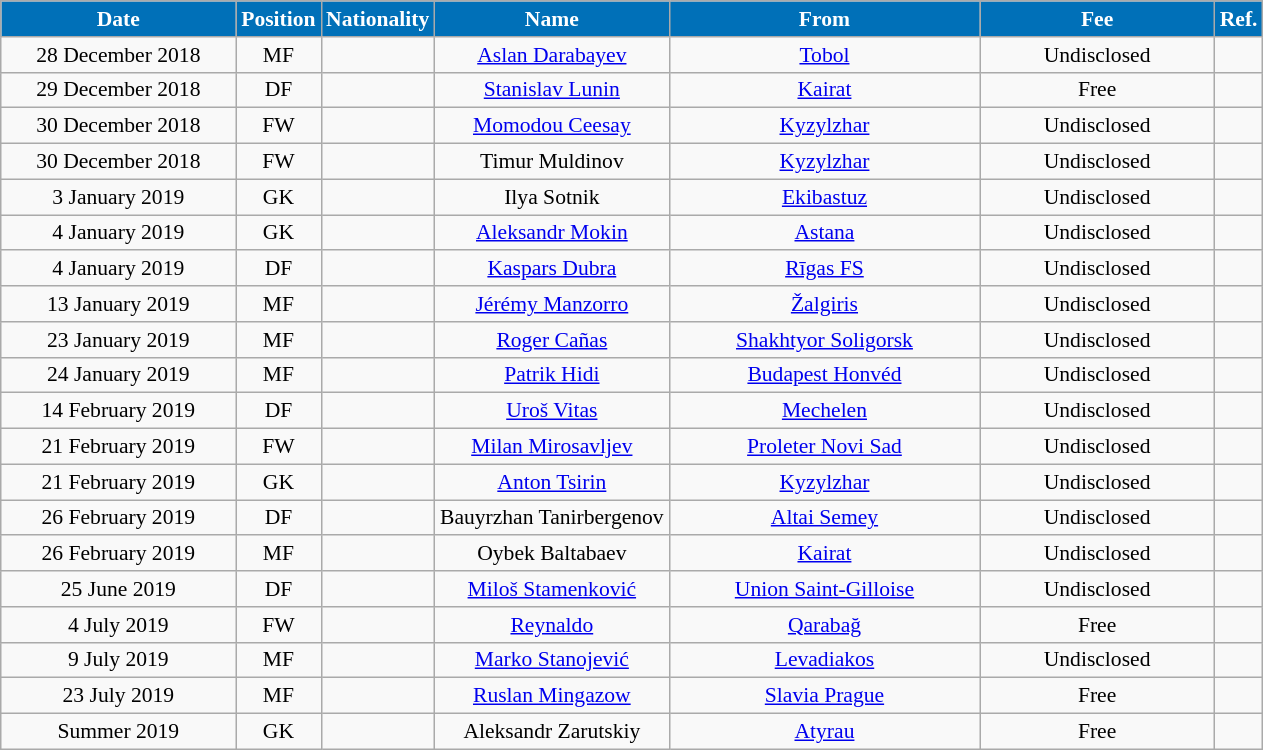<table class="wikitable"  style="text-align:center; font-size:90%; ">
<tr>
<th style="background:#0070B8; color:#FFFFFF; width:150px;">Date</th>
<th style="background:#0070B8; color:#FFFFFF; width:50px;">Position</th>
<th style="background:#0070B8; color:#FFFFFF; width:50px;">Nationality</th>
<th style="background:#0070B8; color:#FFFFFF; width:150px;">Name</th>
<th style="background:#0070B8; color:#FFFFFF; width:200px;">From</th>
<th style="background:#0070B8; color:#FFFFFF; width:150px;">Fee</th>
<th style="background:#0070B8; color:#FFFFFF; width:25px;">Ref.</th>
</tr>
<tr>
<td>28 December 2018</td>
<td>MF</td>
<td></td>
<td><a href='#'>Aslan Darabayev</a></td>
<td><a href='#'>Tobol</a></td>
<td>Undisclosed</td>
<td></td>
</tr>
<tr>
<td>29 December 2018</td>
<td>DF</td>
<td></td>
<td><a href='#'>Stanislav Lunin</a></td>
<td><a href='#'>Kairat</a></td>
<td>Free</td>
<td></td>
</tr>
<tr>
<td>30 December 2018</td>
<td>FW</td>
<td></td>
<td><a href='#'>Momodou Ceesay</a></td>
<td><a href='#'>Kyzylzhar</a></td>
<td>Undisclosed</td>
<td></td>
</tr>
<tr>
<td>30 December 2018</td>
<td>FW</td>
<td></td>
<td>Timur Muldinov</td>
<td><a href='#'>Kyzylzhar</a></td>
<td>Undisclosed</td>
<td></td>
</tr>
<tr>
<td>3 January 2019</td>
<td>GK</td>
<td></td>
<td>Ilya Sotnik</td>
<td><a href='#'>Ekibastuz</a></td>
<td>Undisclosed</td>
<td></td>
</tr>
<tr>
<td>4 January 2019</td>
<td>GK</td>
<td></td>
<td><a href='#'>Aleksandr Mokin</a></td>
<td><a href='#'>Astana</a></td>
<td>Undisclosed</td>
<td></td>
</tr>
<tr>
<td>4 January 2019</td>
<td>DF</td>
<td></td>
<td><a href='#'>Kaspars Dubra</a></td>
<td><a href='#'>Rīgas FS</a></td>
<td>Undisclosed</td>
<td></td>
</tr>
<tr>
<td>13 January 2019</td>
<td>MF</td>
<td></td>
<td><a href='#'>Jérémy Manzorro</a></td>
<td><a href='#'>Žalgiris</a></td>
<td>Undisclosed</td>
<td></td>
</tr>
<tr>
<td>23 January 2019</td>
<td>MF</td>
<td></td>
<td><a href='#'>Roger Cañas</a></td>
<td><a href='#'>Shakhtyor Soligorsk</a></td>
<td>Undisclosed</td>
<td></td>
</tr>
<tr>
<td>24 January 2019</td>
<td>MF</td>
<td></td>
<td><a href='#'>Patrik Hidi</a></td>
<td><a href='#'>Budapest Honvéd</a></td>
<td>Undisclosed</td>
<td></td>
</tr>
<tr>
<td>14 February 2019</td>
<td>DF</td>
<td></td>
<td><a href='#'>Uroš Vitas</a></td>
<td><a href='#'>Mechelen</a></td>
<td>Undisclosed</td>
<td></td>
</tr>
<tr>
<td>21 February 2019</td>
<td>FW</td>
<td></td>
<td><a href='#'>Milan Mirosavljev</a></td>
<td><a href='#'>Proleter Novi Sad</a></td>
<td>Undisclosed</td>
<td></td>
</tr>
<tr>
<td>21 February 2019</td>
<td>GK</td>
<td></td>
<td><a href='#'>Anton Tsirin</a></td>
<td><a href='#'>Kyzylzhar</a></td>
<td>Undisclosed</td>
<td></td>
</tr>
<tr>
<td>26 February 2019</td>
<td>DF</td>
<td></td>
<td>Bauyrzhan Tanirbergenov</td>
<td><a href='#'>Altai Semey</a></td>
<td>Undisclosed</td>
<td></td>
</tr>
<tr>
<td>26 February 2019</td>
<td>MF</td>
<td></td>
<td>Oybek Baltabaev</td>
<td><a href='#'>Kairat</a></td>
<td>Undisclosed</td>
<td></td>
</tr>
<tr>
<td>25 June 2019</td>
<td>DF</td>
<td></td>
<td><a href='#'>Miloš Stamenković</a></td>
<td><a href='#'>Union Saint-Gilloise</a></td>
<td>Undisclosed</td>
<td></td>
</tr>
<tr>
<td>4 July 2019</td>
<td>FW</td>
<td></td>
<td><a href='#'>Reynaldo</a></td>
<td><a href='#'>Qarabağ</a></td>
<td>Free</td>
<td></td>
</tr>
<tr>
<td>9 July 2019</td>
<td>MF</td>
<td></td>
<td><a href='#'>Marko Stanojević</a></td>
<td><a href='#'>Levadiakos</a></td>
<td>Undisclosed</td>
<td></td>
</tr>
<tr>
<td>23 July 2019</td>
<td>MF</td>
<td></td>
<td><a href='#'>Ruslan Mingazow</a></td>
<td><a href='#'>Slavia Prague</a></td>
<td>Free</td>
<td></td>
</tr>
<tr>
<td>Summer 2019</td>
<td>GK</td>
<td></td>
<td>Aleksandr Zarutskiy</td>
<td><a href='#'>Atyrau</a></td>
<td>Free</td>
<td></td>
</tr>
</table>
